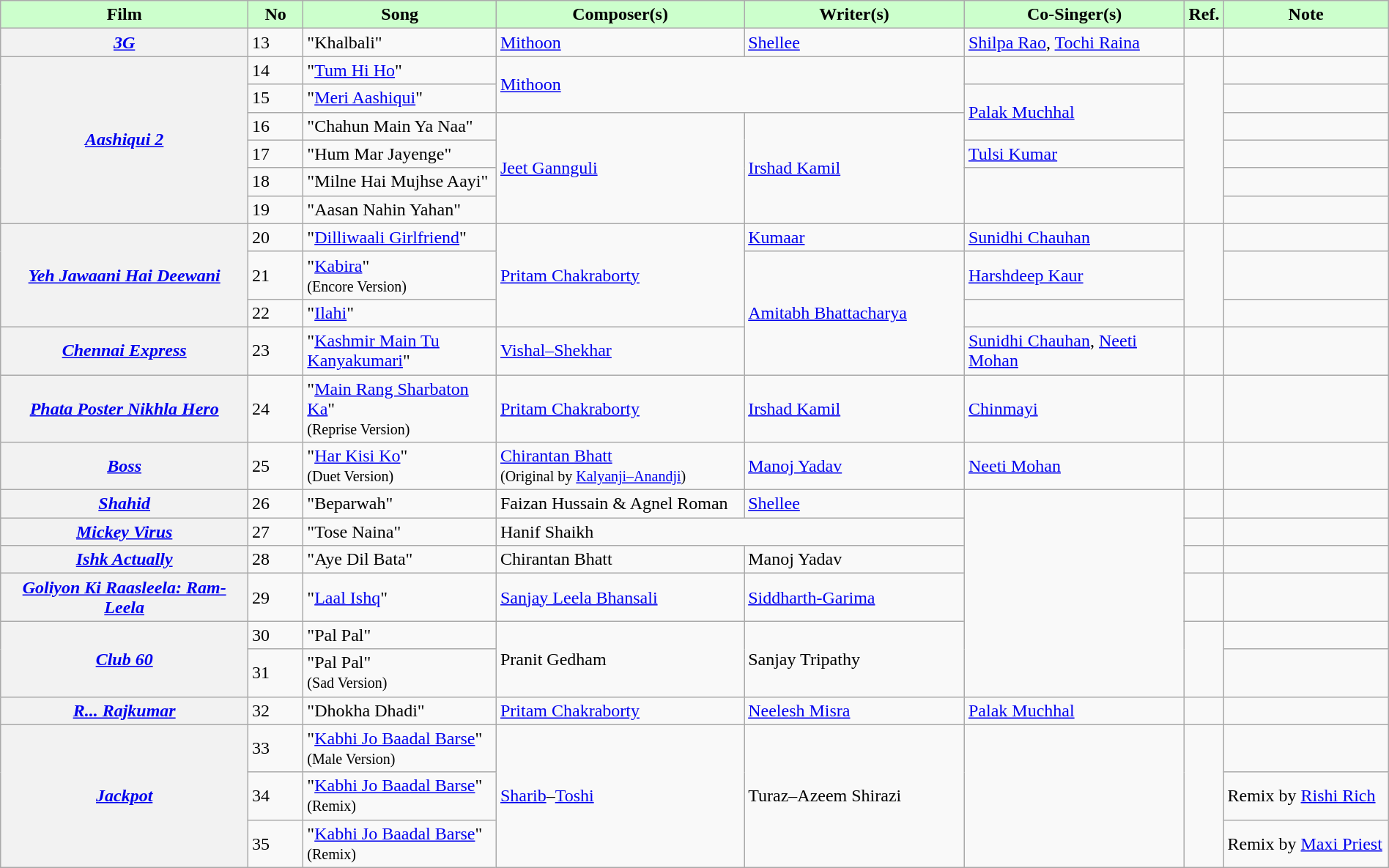<table class="wikitable plainrowheaders" style="width:100%;" textcolor:#000;">
<tr style="background:#cfc; text-align:center;">
<td scope="col" style="width:18%;"><strong>Film</strong></td>
<td scope="col" style="width:4%;"><strong>No</strong></td>
<td scope="col" style="width:14%;"><strong>Song</strong></td>
<td scope="col" style="width:18%;"><strong>Composer(s)</strong></td>
<td scope="col" style="width:16%;"><strong>Writer(s)</strong></td>
<td scope="col" style="width:16%;"><strong>Co-Singer(s)</strong></td>
<td scope="col" style="width:2%;"><strong>Ref.</strong></td>
<td scope="col" style="width:12%;"><strong>Note</strong></td>
</tr>
<tr>
<th scope="row"><em><a href='#'>3G</a></em></th>
<td>13</td>
<td>"Khalbali"</td>
<td><a href='#'>Mithoon</a></td>
<td><a href='#'>Shellee</a></td>
<td><a href='#'>Shilpa Rao</a>, <a href='#'>Tochi Raina</a></td>
<td></td>
<td></td>
</tr>
<tr>
<th rowspan="6" scope="row"><em><a href='#'>Aashiqui 2</a></em></th>
<td>14</td>
<td>"<a href='#'>Tum Hi Ho</a>"</td>
<td colspan="2" rowspan="2"><a href='#'>Mithoon</a></td>
<td></td>
<td rowspan="6"></td>
<td></td>
</tr>
<tr>
<td>15</td>
<td>"<a href='#'>Meri Aashiqui</a>"</td>
<td rowspan="2"><a href='#'>Palak Muchhal</a></td>
<td></td>
</tr>
<tr>
<td>16</td>
<td>"Chahun Main Ya Naa"</td>
<td rowspan="4"><a href='#'>Jeet Gannguli</a></td>
<td rowspan="4"><a href='#'>Irshad Kamil</a></td>
<td></td>
</tr>
<tr>
<td>17</td>
<td>"Hum Mar Jayenge"</td>
<td><a href='#'>Tulsi Kumar</a></td>
<td></td>
</tr>
<tr>
<td>18</td>
<td>"Milne Hai Mujhse Aayi"</td>
<td rowspan="2"></td>
<td></td>
</tr>
<tr>
<td>19</td>
<td>"Aasan Nahin Yahan"</td>
<td></td>
</tr>
<tr>
<th rowspan="3" scope="row"><em><a href='#'>Yeh Jawaani Hai Deewani</a></em></th>
<td>20</td>
<td>"<a href='#'>Dilliwaali Girlfriend</a>"</td>
<td rowspan="3"><a href='#'>Pritam Chakraborty</a></td>
<td><a href='#'>Kumaar</a></td>
<td><a href='#'>Sunidhi Chauhan</a></td>
<td rowspan="3"></td>
<td></td>
</tr>
<tr>
<td>21</td>
<td>"<a href='#'>Kabira</a>"<br><small>(Encore Version)</small></td>
<td rowspan="3"><a href='#'>Amitabh Bhattacharya</a></td>
<td><a href='#'>Harshdeep Kaur</a></td>
<td></td>
</tr>
<tr>
<td>22</td>
<td>"<a href='#'>Ilahi</a>"</td>
<td></td>
<td></td>
</tr>
<tr>
<th scope="row"><em><a href='#'>Chennai Express</a></em></th>
<td>23</td>
<td>"<a href='#'>Kashmir Main Tu Kanyakumari</a>"</td>
<td><a href='#'>Vishal–Shekhar</a></td>
<td><a href='#'>Sunidhi Chauhan</a>, <a href='#'>Neeti Mohan</a></td>
<td></td>
<td></td>
</tr>
<tr>
<th scope="row"><em><a href='#'>Phata Poster Nikhla Hero</a></em></th>
<td>24</td>
<td>"<a href='#'>Main Rang Sharbaton Ka</a>"<br><small>(Reprise Version)</small></td>
<td><a href='#'>Pritam Chakraborty</a></td>
<td><a href='#'>Irshad Kamil</a></td>
<td><a href='#'>Chinmayi</a></td>
<td></td>
<td></td>
</tr>
<tr>
<th scope="row"><em><a href='#'>Boss</a></em></th>
<td>25</td>
<td>"<a href='#'>Har Kisi Ko</a>"<br><small>(Duet Version)</small></td>
<td><a href='#'>Chirantan Bhatt</a><br><small>(Original by <a href='#'>Kalyanji–Anandji</a>)</small></td>
<td><a href='#'>Manoj Yadav</a></td>
<td><a href='#'>Neeti Mohan</a></td>
<td></td>
<td></td>
</tr>
<tr>
<th scope="row"><em><a href='#'>Shahid</a></em></th>
<td>26</td>
<td>"Beparwah"</td>
<td>Faizan Hussain & Agnel Roman</td>
<td><a href='#'>Shellee</a></td>
<td rowspan="6"></td>
<td></td>
<td></td>
</tr>
<tr>
<th scope="row"><em><a href='#'>Mickey Virus</a></em></th>
<td>27</td>
<td>"Tose Naina"</td>
<td colspan="2" rowspan=>Hanif Shaikh</td>
<td></td>
<td></td>
</tr>
<tr>
<th scope="row"><em><a href='#'>Ishk Actually</a></em></th>
<td>28</td>
<td>"Aye Dil Bata"</td>
<td>Chirantan Bhatt</td>
<td>Manoj Yadav</td>
<td></td>
<td></td>
</tr>
<tr>
<th scope="row"><em><a href='#'>Goliyon Ki Raasleela: Ram-Leela</a></em></th>
<td>29</td>
<td>"<a href='#'>Laal Ishq</a>"</td>
<td><a href='#'>Sanjay Leela Bhansali</a></td>
<td><a href='#'>Siddharth-Garima</a></td>
<td></td>
<td></td>
</tr>
<tr>
<th rowspan="2" scope="row"><em><a href='#'>Club 60</a></em></th>
<td>30</td>
<td>"Pal Pal"</td>
<td rowspan="2">Pranit Gedham</td>
<td rowspan="2">Sanjay Tripathy</td>
<td rowspan="2"></td>
<td></td>
</tr>
<tr>
<td>31</td>
<td>"Pal Pal"<br><small>(Sad Version)</small></td>
<td></td>
</tr>
<tr>
<th scope="row"><em><a href='#'>R... Rajkumar</a></em></th>
<td>32</td>
<td>"Dhokha Dhadi"</td>
<td><a href='#'>Pritam Chakraborty</a></td>
<td><a href='#'>Neelesh Misra</a></td>
<td><a href='#'>Palak Muchhal</a></td>
<td></td>
<td></td>
</tr>
<tr>
<th rowspan="3" scope="row"><em><a href='#'>Jackpot</a></em></th>
<td>33</td>
<td>"<a href='#'>Kabhi Jo Baadal Barse</a>"<br><small>(Male Version)</small></td>
<td rowspan="3"><a href='#'>Sharib</a>–<a href='#'>Toshi</a></td>
<td rowspan="3">Turaz–Azeem Shirazi</td>
<td rowspan="3"></td>
<td rowspan="3"></td>
<td></td>
</tr>
<tr>
<td>34</td>
<td>"<a href='#'>Kabhi Jo Baadal Barse</a>"<br><small>(Remix)</small></td>
<td>Remix by <a href='#'>Rishi Rich</a></td>
</tr>
<tr>
<td>35</td>
<td>"<a href='#'>Kabhi Jo Baadal Barse</a>"<br><small>(Remix)</small></td>
<td>Remix by <a href='#'>Maxi Priest</a></td>
</tr>
</table>
